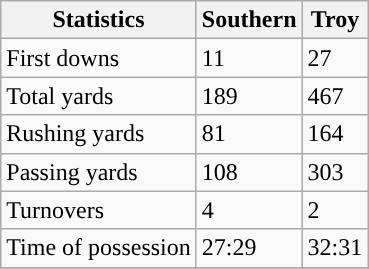<table class="wikitable">
<tr>
<th>Statistics</th>
<th>Southern</th>
<th>Troy</th>
</tr>
<tr>
<td>First downs</td>
<td>11</td>
<td>27</td>
</tr>
<tr>
<td>Total yards</td>
<td>189</td>
<td>467</td>
</tr>
<tr>
<td>Rushing yards</td>
<td>81</td>
<td>164</td>
</tr>
<tr>
<td>Passing yards</td>
<td>108</td>
<td>303</td>
</tr>
<tr>
<td>Turnovers</td>
<td>4</td>
<td>2</td>
</tr>
<tr>
<td>Time of possession</td>
<td>27:29</td>
<td>32:31</td>
</tr>
<tr>
</tr>
</table>
